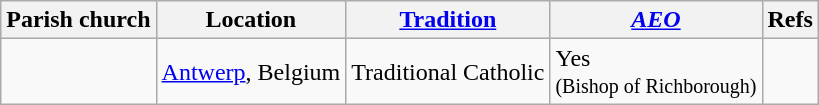<table class="wikitable sortable">
<tr>
<th>Parish church</th>
<th>Location</th>
<th><a href='#'>Tradition</a></th>
<th><em><a href='#'>AEO</a></em></th>
<th>Refs</th>
</tr>
<tr>
<td></td>
<td><a href='#'>Antwerp</a>, Belgium</td>
<td>Traditional Catholic</td>
<td>Yes <br> <small>(Bishop of Richborough)</small></td>
<td></td>
</tr>
</table>
